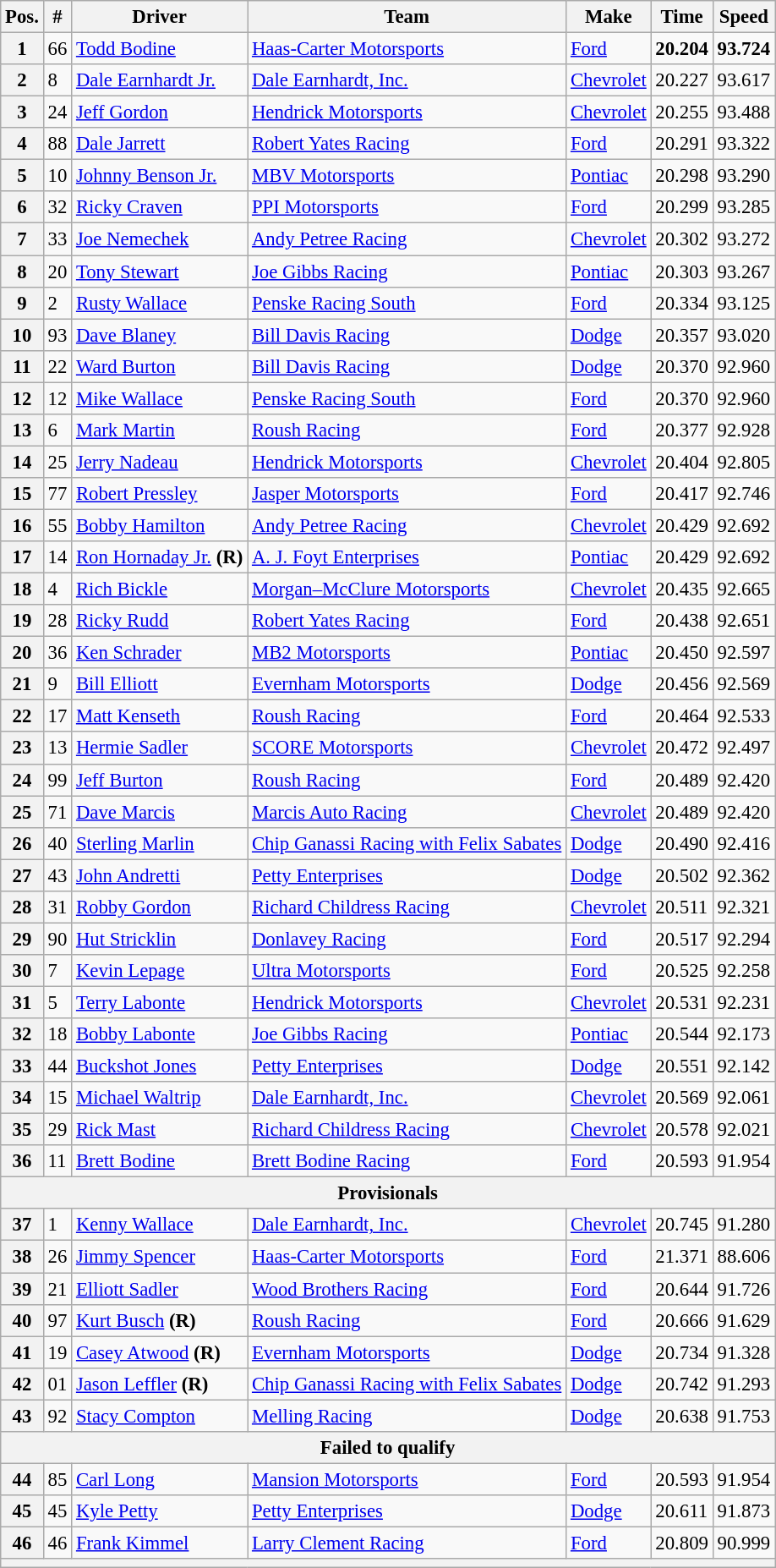<table class="wikitable" style="font-size:95%">
<tr>
<th>Pos.</th>
<th>#</th>
<th>Driver</th>
<th>Team</th>
<th>Make</th>
<th>Time</th>
<th>Speed</th>
</tr>
<tr>
<th>1</th>
<td>66</td>
<td><a href='#'>Todd Bodine</a></td>
<td><a href='#'>Haas-Carter Motorsports</a></td>
<td><a href='#'>Ford</a></td>
<td><strong>20.204</strong></td>
<td><strong>93.724</strong></td>
</tr>
<tr>
<th>2</th>
<td>8</td>
<td><a href='#'>Dale Earnhardt Jr.</a></td>
<td><a href='#'>Dale Earnhardt, Inc.</a></td>
<td><a href='#'>Chevrolet</a></td>
<td>20.227</td>
<td>93.617</td>
</tr>
<tr>
<th>3</th>
<td>24</td>
<td><a href='#'>Jeff Gordon</a></td>
<td><a href='#'>Hendrick Motorsports</a></td>
<td><a href='#'>Chevrolet</a></td>
<td>20.255</td>
<td>93.488</td>
</tr>
<tr>
<th>4</th>
<td>88</td>
<td><a href='#'>Dale Jarrett</a></td>
<td><a href='#'>Robert Yates Racing</a></td>
<td><a href='#'>Ford</a></td>
<td>20.291</td>
<td>93.322</td>
</tr>
<tr>
<th>5</th>
<td>10</td>
<td><a href='#'>Johnny Benson Jr.</a></td>
<td><a href='#'>MBV Motorsports</a></td>
<td><a href='#'>Pontiac</a></td>
<td>20.298</td>
<td>93.290</td>
</tr>
<tr>
<th>6</th>
<td>32</td>
<td><a href='#'>Ricky Craven</a></td>
<td><a href='#'>PPI Motorsports</a></td>
<td><a href='#'>Ford</a></td>
<td>20.299</td>
<td>93.285</td>
</tr>
<tr>
<th>7</th>
<td>33</td>
<td><a href='#'>Joe Nemechek</a></td>
<td><a href='#'>Andy Petree Racing</a></td>
<td><a href='#'>Chevrolet</a></td>
<td>20.302</td>
<td>93.272</td>
</tr>
<tr>
<th>8</th>
<td>20</td>
<td><a href='#'>Tony Stewart</a></td>
<td><a href='#'>Joe Gibbs Racing</a></td>
<td><a href='#'>Pontiac</a></td>
<td>20.303</td>
<td>93.267</td>
</tr>
<tr>
<th>9</th>
<td>2</td>
<td><a href='#'>Rusty Wallace</a></td>
<td><a href='#'>Penske Racing South</a></td>
<td><a href='#'>Ford</a></td>
<td>20.334</td>
<td>93.125</td>
</tr>
<tr>
<th>10</th>
<td>93</td>
<td><a href='#'>Dave Blaney</a></td>
<td><a href='#'>Bill Davis Racing</a></td>
<td><a href='#'>Dodge</a></td>
<td>20.357</td>
<td>93.020</td>
</tr>
<tr>
<th>11</th>
<td>22</td>
<td><a href='#'>Ward Burton</a></td>
<td><a href='#'>Bill Davis Racing</a></td>
<td><a href='#'>Dodge</a></td>
<td>20.370</td>
<td>92.960</td>
</tr>
<tr>
<th>12</th>
<td>12</td>
<td><a href='#'>Mike Wallace</a></td>
<td><a href='#'>Penske Racing South</a></td>
<td><a href='#'>Ford</a></td>
<td>20.370</td>
<td>92.960</td>
</tr>
<tr>
<th>13</th>
<td>6</td>
<td><a href='#'>Mark Martin</a></td>
<td><a href='#'>Roush Racing</a></td>
<td><a href='#'>Ford</a></td>
<td>20.377</td>
<td>92.928</td>
</tr>
<tr>
<th>14</th>
<td>25</td>
<td><a href='#'>Jerry Nadeau</a></td>
<td><a href='#'>Hendrick Motorsports</a></td>
<td><a href='#'>Chevrolet</a></td>
<td>20.404</td>
<td>92.805</td>
</tr>
<tr>
<th>15</th>
<td>77</td>
<td><a href='#'>Robert Pressley</a></td>
<td><a href='#'>Jasper Motorsports</a></td>
<td><a href='#'>Ford</a></td>
<td>20.417</td>
<td>92.746</td>
</tr>
<tr>
<th>16</th>
<td>55</td>
<td><a href='#'>Bobby Hamilton</a></td>
<td><a href='#'>Andy Petree Racing</a></td>
<td><a href='#'>Chevrolet</a></td>
<td>20.429</td>
<td>92.692</td>
</tr>
<tr>
<th>17</th>
<td>14</td>
<td><a href='#'>Ron Hornaday Jr.</a> <strong>(R)</strong></td>
<td><a href='#'>A. J. Foyt Enterprises</a></td>
<td><a href='#'>Pontiac</a></td>
<td>20.429</td>
<td>92.692</td>
</tr>
<tr>
<th>18</th>
<td>4</td>
<td><a href='#'>Rich Bickle</a></td>
<td><a href='#'>Morgan–McClure Motorsports</a></td>
<td><a href='#'>Chevrolet</a></td>
<td>20.435</td>
<td>92.665</td>
</tr>
<tr>
<th>19</th>
<td>28</td>
<td><a href='#'>Ricky Rudd</a></td>
<td><a href='#'>Robert Yates Racing</a></td>
<td><a href='#'>Ford</a></td>
<td>20.438</td>
<td>92.651</td>
</tr>
<tr>
<th>20</th>
<td>36</td>
<td><a href='#'>Ken Schrader</a></td>
<td><a href='#'>MB2 Motorsports</a></td>
<td><a href='#'>Pontiac</a></td>
<td>20.450</td>
<td>92.597</td>
</tr>
<tr>
<th>21</th>
<td>9</td>
<td><a href='#'>Bill Elliott</a></td>
<td><a href='#'>Evernham Motorsports</a></td>
<td><a href='#'>Dodge</a></td>
<td>20.456</td>
<td>92.569</td>
</tr>
<tr>
<th>22</th>
<td>17</td>
<td><a href='#'>Matt Kenseth</a></td>
<td><a href='#'>Roush Racing</a></td>
<td><a href='#'>Ford</a></td>
<td>20.464</td>
<td>92.533</td>
</tr>
<tr>
<th>23</th>
<td>13</td>
<td><a href='#'>Hermie Sadler</a></td>
<td><a href='#'>SCORE Motorsports</a></td>
<td><a href='#'>Chevrolet</a></td>
<td>20.472</td>
<td>92.497</td>
</tr>
<tr>
<th>24</th>
<td>99</td>
<td><a href='#'>Jeff Burton</a></td>
<td><a href='#'>Roush Racing</a></td>
<td><a href='#'>Ford</a></td>
<td>20.489</td>
<td>92.420</td>
</tr>
<tr>
<th>25</th>
<td>71</td>
<td><a href='#'>Dave Marcis</a></td>
<td><a href='#'>Marcis Auto Racing</a></td>
<td><a href='#'>Chevrolet</a></td>
<td>20.489</td>
<td>92.420</td>
</tr>
<tr>
<th>26</th>
<td>40</td>
<td><a href='#'>Sterling Marlin</a></td>
<td><a href='#'>Chip Ganassi Racing with Felix Sabates</a></td>
<td><a href='#'>Dodge</a></td>
<td>20.490</td>
<td>92.416</td>
</tr>
<tr>
<th>27</th>
<td>43</td>
<td><a href='#'>John Andretti</a></td>
<td><a href='#'>Petty Enterprises</a></td>
<td><a href='#'>Dodge</a></td>
<td>20.502</td>
<td>92.362</td>
</tr>
<tr>
<th>28</th>
<td>31</td>
<td><a href='#'>Robby Gordon</a></td>
<td><a href='#'>Richard Childress Racing</a></td>
<td><a href='#'>Chevrolet</a></td>
<td>20.511</td>
<td>92.321</td>
</tr>
<tr>
<th>29</th>
<td>90</td>
<td><a href='#'>Hut Stricklin</a></td>
<td><a href='#'>Donlavey Racing</a></td>
<td><a href='#'>Ford</a></td>
<td>20.517</td>
<td>92.294</td>
</tr>
<tr>
<th>30</th>
<td>7</td>
<td><a href='#'>Kevin Lepage</a></td>
<td><a href='#'>Ultra Motorsports</a></td>
<td><a href='#'>Ford</a></td>
<td>20.525</td>
<td>92.258</td>
</tr>
<tr>
<th>31</th>
<td>5</td>
<td><a href='#'>Terry Labonte</a></td>
<td><a href='#'>Hendrick Motorsports</a></td>
<td><a href='#'>Chevrolet</a></td>
<td>20.531</td>
<td>92.231</td>
</tr>
<tr>
<th>32</th>
<td>18</td>
<td><a href='#'>Bobby Labonte</a></td>
<td><a href='#'>Joe Gibbs Racing</a></td>
<td><a href='#'>Pontiac</a></td>
<td>20.544</td>
<td>92.173</td>
</tr>
<tr>
<th>33</th>
<td>44</td>
<td><a href='#'>Buckshot Jones</a></td>
<td><a href='#'>Petty Enterprises</a></td>
<td><a href='#'>Dodge</a></td>
<td>20.551</td>
<td>92.142</td>
</tr>
<tr>
<th>34</th>
<td>15</td>
<td><a href='#'>Michael Waltrip</a></td>
<td><a href='#'>Dale Earnhardt, Inc.</a></td>
<td><a href='#'>Chevrolet</a></td>
<td>20.569</td>
<td>92.061</td>
</tr>
<tr>
<th>35</th>
<td>29</td>
<td><a href='#'>Rick Mast</a></td>
<td><a href='#'>Richard Childress Racing</a></td>
<td><a href='#'>Chevrolet</a></td>
<td>20.578</td>
<td>92.021</td>
</tr>
<tr>
<th>36</th>
<td>11</td>
<td><a href='#'>Brett Bodine</a></td>
<td><a href='#'>Brett Bodine Racing</a></td>
<td><a href='#'>Ford</a></td>
<td>20.593</td>
<td>91.954</td>
</tr>
<tr>
<th colspan="7">Provisionals</th>
</tr>
<tr>
<th>37</th>
<td>1</td>
<td><a href='#'>Kenny Wallace</a></td>
<td><a href='#'>Dale Earnhardt, Inc.</a></td>
<td><a href='#'>Chevrolet</a></td>
<td>20.745</td>
<td>91.280</td>
</tr>
<tr>
<th>38</th>
<td>26</td>
<td><a href='#'>Jimmy Spencer</a></td>
<td><a href='#'>Haas-Carter Motorsports</a></td>
<td><a href='#'>Ford</a></td>
<td>21.371</td>
<td>88.606</td>
</tr>
<tr>
<th>39</th>
<td>21</td>
<td><a href='#'>Elliott Sadler</a></td>
<td><a href='#'>Wood Brothers Racing</a></td>
<td><a href='#'>Ford</a></td>
<td>20.644</td>
<td>91.726</td>
</tr>
<tr>
<th>40</th>
<td>97</td>
<td><a href='#'>Kurt Busch</a> <strong>(R)</strong></td>
<td><a href='#'>Roush Racing</a></td>
<td><a href='#'>Ford</a></td>
<td>20.666</td>
<td>91.629</td>
</tr>
<tr>
<th>41</th>
<td>19</td>
<td><a href='#'>Casey Atwood</a> <strong>(R)</strong></td>
<td><a href='#'>Evernham Motorsports</a></td>
<td><a href='#'>Dodge</a></td>
<td>20.734</td>
<td>91.328</td>
</tr>
<tr>
<th>42</th>
<td>01</td>
<td><a href='#'>Jason Leffler</a> <strong>(R)</strong></td>
<td><a href='#'>Chip Ganassi Racing with Felix Sabates</a></td>
<td><a href='#'>Dodge</a></td>
<td>20.742</td>
<td>91.293</td>
</tr>
<tr>
<th>43</th>
<td>92</td>
<td><a href='#'>Stacy Compton</a></td>
<td><a href='#'>Melling Racing</a></td>
<td><a href='#'>Dodge</a></td>
<td>20.638</td>
<td>91.753</td>
</tr>
<tr>
<th colspan="7">Failed to qualify</th>
</tr>
<tr>
<th>44</th>
<td>85</td>
<td><a href='#'>Carl Long</a></td>
<td><a href='#'>Mansion Motorsports</a></td>
<td><a href='#'>Ford</a></td>
<td>20.593</td>
<td>91.954</td>
</tr>
<tr>
<th>45</th>
<td>45</td>
<td><a href='#'>Kyle Petty</a></td>
<td><a href='#'>Petty Enterprises</a></td>
<td><a href='#'>Dodge</a></td>
<td>20.611</td>
<td>91.873</td>
</tr>
<tr>
<th>46</th>
<td>46</td>
<td><a href='#'>Frank Kimmel</a></td>
<td><a href='#'>Larry Clement Racing</a></td>
<td><a href='#'>Ford</a></td>
<td>20.809</td>
<td>90.999</td>
</tr>
<tr>
<th colspan="7"></th>
</tr>
</table>
